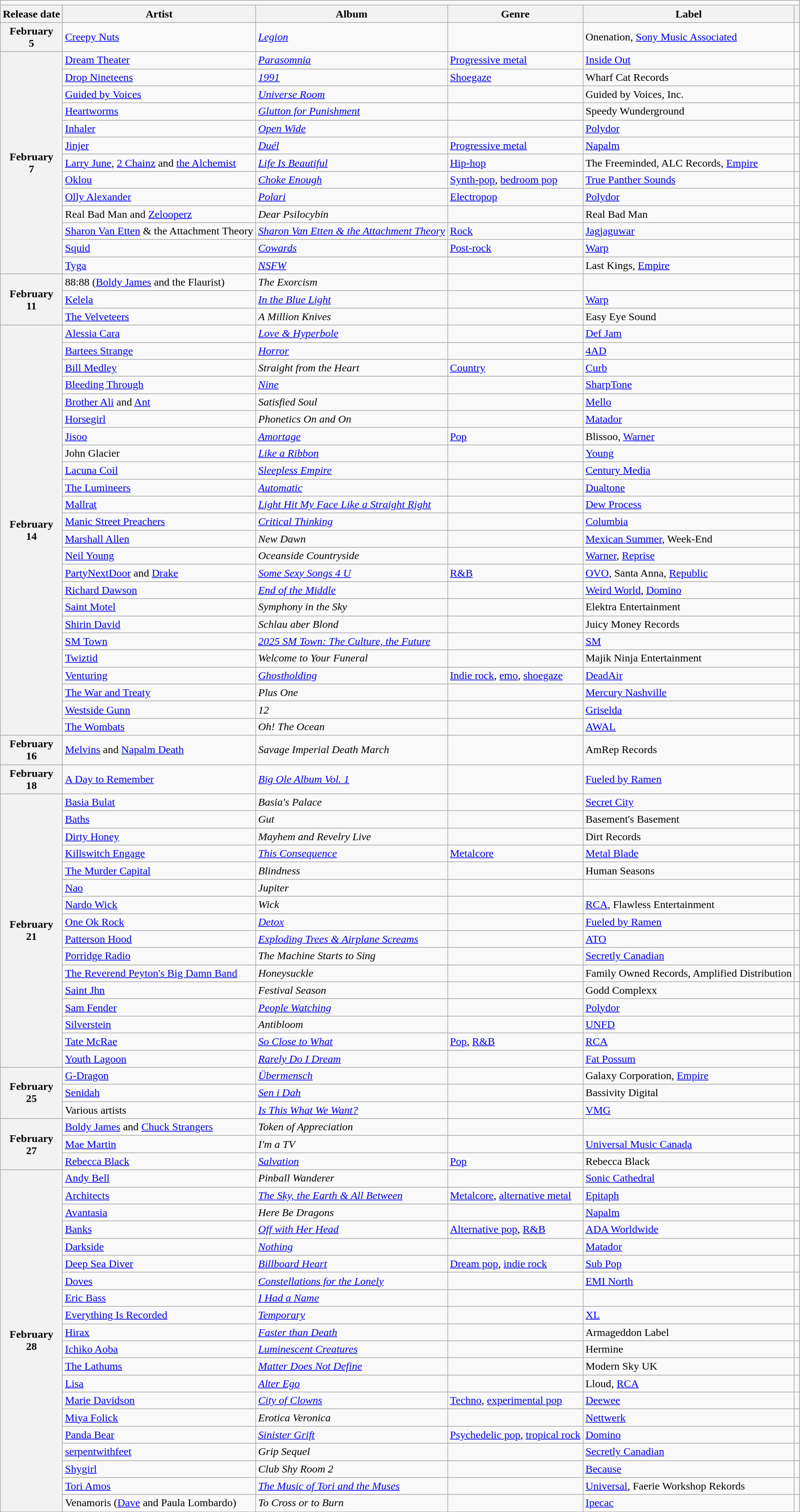<table class="wikitable plainrowheaders">
<tr>
<td colspan="6" style="text-align:center;"></td>
</tr>
<tr>
<th scope="col">Release date</th>
<th scope="col">Artist</th>
<th scope="col">Album</th>
<th scope="col">Genre</th>
<th scope="col">Label</th>
<th scope="col"></th>
</tr>
<tr>
<th scope="row" style="text-align:center;">February<br>5</th>
<td><a href='#'>Creepy Nuts</a></td>
<td><em><a href='#'>Legion</a></em></td>
<td></td>
<td>Onenation, <a href='#'>Sony Music Associated</a></td>
<td></td>
</tr>
<tr>
<th scope="row" rowspan="13" style="text-align:center;">February<br>7</th>
<td><a href='#'>Dream Theater</a></td>
<td><em><a href='#'>Parasomnia</a></em></td>
<td><a href='#'>Progressive metal</a></td>
<td><a href='#'>Inside Out</a></td>
<td></td>
</tr>
<tr>
<td><a href='#'>Drop Nineteens</a></td>
<td><em><a href='#'>1991</a> </em></td>
<td><a href='#'>Shoegaze</a></td>
<td>Wharf Cat Records</td>
<td></td>
</tr>
<tr>
<td><a href='#'>Guided by Voices</a></td>
<td><em><a href='#'>Universe Room</a></em></td>
<td></td>
<td>Guided by Voices, Inc.</td>
<td></td>
</tr>
<tr>
<td><a href='#'>Heartworms</a></td>
<td><em><a href='#'>Glutton for Punishment</a></em></td>
<td></td>
<td>Speedy Wunderground</td>
<td></td>
</tr>
<tr>
<td><a href='#'>Inhaler</a></td>
<td><em><a href='#'>Open Wide</a></em></td>
<td></td>
<td><a href='#'>Polydor</a></td>
<td></td>
</tr>
<tr>
<td><a href='#'>Jinjer</a></td>
<td><em><a href='#'>Duél</a></em></td>
<td><a href='#'>Progressive metal</a></td>
<td><a href='#'>Napalm</a></td>
<td></td>
</tr>
<tr>
<td><a href='#'>Larry June</a>, <a href='#'>2 Chainz</a> and <a href='#'>the Alchemist</a></td>
<td><em><a href='#'>Life Is Beautiful</a></em></td>
<td><a href='#'>Hip-hop</a></td>
<td>The Freeminded, ALC Records, <a href='#'>Empire</a></td>
<td></td>
</tr>
<tr>
<td><a href='#'>Oklou</a></td>
<td><em><a href='#'>Choke Enough</a></em></td>
<td><a href='#'>Synth-pop</a>, <a href='#'>bedroom pop</a></td>
<td><a href='#'>True Panther Sounds</a></td>
<td></td>
</tr>
<tr>
<td><a href='#'>Olly Alexander</a></td>
<td><em><a href='#'>Polari</a></em></td>
<td><a href='#'>Electropop</a></td>
<td><a href='#'>Polydor</a></td>
<td></td>
</tr>
<tr>
<td>Real Bad Man and <a href='#'>Zelooperz</a></td>
<td><em>Dear Psilocybin</em></td>
<td></td>
<td>Real Bad Man</td>
<td></td>
</tr>
<tr>
<td><a href='#'>Sharon Van Etten</a> & the Attachment Theory</td>
<td><em><a href='#'>Sharon Van Etten & the Attachment Theory</a></em></td>
<td><a href='#'>Rock</a></td>
<td><a href='#'>Jagjaguwar</a></td>
<td></td>
</tr>
<tr>
<td><a href='#'>Squid</a></td>
<td><em><a href='#'>Cowards</a></em></td>
<td><a href='#'>Post-rock</a></td>
<td><a href='#'>Warp</a></td>
<td></td>
</tr>
<tr>
<td><a href='#'>Tyga</a></td>
<td><em><a href='#'>NSFW</a></em></td>
<td></td>
<td>Last Kings, <a href='#'>Empire</a></td>
<td></td>
</tr>
<tr>
<th scope="row" rowspan="3" style="text-align:center;">February<br>11</th>
<td>88:88 (<a href='#'>Boldy James</a> and the Flaurist)</td>
<td><em>The Exorcism</em></td>
<td></td>
<td></td>
<td></td>
</tr>
<tr>
<td><a href='#'>Kelela</a></td>
<td><em><a href='#'>In the Blue Light</a></em></td>
<td></td>
<td><a href='#'>Warp</a></td>
<td></td>
</tr>
<tr>
<td><a href='#'>The Velveteers</a></td>
<td><em>A Million Knives</em></td>
<td></td>
<td>Easy Eye Sound</td>
<td></td>
</tr>
<tr>
<th scope="row" rowspan="24" style="text-align:center;">February<br>14</th>
<td><a href='#'>Alessia Cara</a></td>
<td><em><a href='#'>Love & Hyperbole</a></em></td>
<td></td>
<td><a href='#'>Def Jam</a></td>
<td></td>
</tr>
<tr>
<td><a href='#'>Bartees Strange</a></td>
<td><em><a href='#'>Horror</a></em></td>
<td></td>
<td><a href='#'>4AD</a></td>
<td></td>
</tr>
<tr>
<td><a href='#'>Bill Medley</a></td>
<td><em>Straight from the Heart</em></td>
<td><a href='#'>Country</a></td>
<td><a href='#'>Curb</a></td>
<td></td>
</tr>
<tr>
<td><a href='#'>Bleeding Through</a></td>
<td><em><a href='#'>Nine</a></em></td>
<td></td>
<td><a href='#'>SharpTone</a></td>
<td></td>
</tr>
<tr>
<td><a href='#'>Brother Ali</a> and <a href='#'>Ant</a></td>
<td><em>Satisfied Soul</em></td>
<td></td>
<td><a href='#'>Mello</a></td>
<td></td>
</tr>
<tr>
<td><a href='#'>Horsegirl</a></td>
<td><em>Phonetics On and On</em></td>
<td></td>
<td><a href='#'>Matador</a></td>
<td></td>
</tr>
<tr>
<td><a href='#'>Jisoo</a></td>
<td><em><a href='#'>Amortage</a></em></td>
<td><a href='#'>Pop</a></td>
<td>Blissoo, <a href='#'>Warner</a></td>
<td></td>
</tr>
<tr>
<td>John Glacier</td>
<td><em><a href='#'>Like a Ribbon</a></em></td>
<td></td>
<td><a href='#'>Young</a></td>
<td></td>
</tr>
<tr>
<td><a href='#'>Lacuna Coil</a></td>
<td><em><a href='#'>Sleepless Empire</a></em></td>
<td></td>
<td><a href='#'>Century Media</a></td>
<td></td>
</tr>
<tr>
<td><a href='#'>The Lumineers</a></td>
<td><em><a href='#'>Automatic</a></em></td>
<td></td>
<td><a href='#'>Dualtone</a></td>
<td></td>
</tr>
<tr>
<td><a href='#'>Mallrat</a></td>
<td><em><a href='#'>Light Hit My Face Like a Straight Right</a></em></td>
<td></td>
<td><a href='#'>Dew Process</a></td>
<td></td>
</tr>
<tr>
<td><a href='#'>Manic Street Preachers</a></td>
<td><em><a href='#'>Critical Thinking</a></em></td>
<td></td>
<td><a href='#'>Columbia</a></td>
<td></td>
</tr>
<tr>
<td><a href='#'>Marshall Allen</a></td>
<td><em>New Dawn</em></td>
<td></td>
<td><a href='#'>Mexican Summer</a>, Week-End</td>
<td></td>
</tr>
<tr>
<td><a href='#'>Neil Young</a></td>
<td><em>Oceanside Countryside</em></td>
<td></td>
<td><a href='#'>Warner</a>, <a href='#'>Reprise</a></td>
<td></td>
</tr>
<tr>
<td><a href='#'>PartyNextDoor</a> and <a href='#'>Drake</a></td>
<td><em><a href='#'>Some Sexy Songs 4 U</a></em></td>
<td><a href='#'>R&B</a></td>
<td><a href='#'>OVO</a>, Santa Anna, <a href='#'>Republic</a></td>
<td></td>
</tr>
<tr>
<td><a href='#'>Richard Dawson</a></td>
<td><em><a href='#'>End of the Middle</a></em></td>
<td></td>
<td><a href='#'>Weird World</a>, <a href='#'>Domino</a></td>
<td></td>
</tr>
<tr>
<td><a href='#'>Saint Motel</a></td>
<td><em>Symphony in the Sky</em></td>
<td></td>
<td>Elektra Entertainment</td>
<td></td>
</tr>
<tr>
<td><a href='#'>Shirin David</a></td>
<td><em>Schlau aber Blond</em></td>
<td></td>
<td>Juicy Money Records</td>
<td></td>
</tr>
<tr>
<td><a href='#'>SM Town</a></td>
<td><em><a href='#'>2025 SM Town: The Culture, the Future</a></em></td>
<td></td>
<td><a href='#'>SM</a></td>
<td></td>
</tr>
<tr>
<td><a href='#'>Twiztid</a></td>
<td><em>Welcome to Your Funeral</em></td>
<td></td>
<td>Majik Ninja Entertainment</td>
<td></td>
</tr>
<tr>
<td><a href='#'>Venturing</a></td>
<td><em><a href='#'>Ghostholding</a></em></td>
<td><a href='#'>Indie rock</a>, <a href='#'>emo</a>, <a href='#'>shoegaze</a></td>
<td><a href='#'>DeadAir</a></td>
<td></td>
</tr>
<tr>
<td><a href='#'>The War and Treaty</a></td>
<td><em>Plus One</em></td>
<td></td>
<td><a href='#'>Mercury Nashville</a></td>
<td></td>
</tr>
<tr>
<td><a href='#'>Westside Gunn</a></td>
<td><em>12</em></td>
<td></td>
<td><a href='#'>Griselda</a></td>
<td></td>
</tr>
<tr>
<td><a href='#'>The Wombats</a></td>
<td><em>Oh! The Ocean</em></td>
<td></td>
<td><a href='#'>AWAL</a></td>
<td></td>
</tr>
<tr>
<th scope="row" style="text-align:center;">February<br>16</th>
<td><a href='#'>Melvins</a> and <a href='#'>Napalm Death</a></td>
<td><em>Savage Imperial Death March</em></td>
<td></td>
<td>AmRep Records</td>
<td></td>
</tr>
<tr>
<th scope="row" style="text-align:center;">February<br>18</th>
<td><a href='#'>A Day to Remember</a></td>
<td><em><a href='#'>Big Ole Album Vol. 1</a></em></td>
<td></td>
<td><a href='#'>Fueled by Ramen</a></td>
<td></td>
</tr>
<tr>
<th scope="row" rowspan="16" style="text-align:center;">February<br>21</th>
<td><a href='#'>Basia Bulat</a></td>
<td><em>Basia's Palace</em></td>
<td></td>
<td><a href='#'>Secret City</a></td>
<td></td>
</tr>
<tr>
<td><a href='#'>Baths</a></td>
<td><em>Gut</em></td>
<td></td>
<td>Basement's Basement</td>
<td></td>
</tr>
<tr>
<td><a href='#'>Dirty Honey</a></td>
<td><em>Mayhem and Revelry Live</em></td>
<td></td>
<td>Dirt Records</td>
<td></td>
</tr>
<tr>
<td><a href='#'>Killswitch Engage</a></td>
<td><em><a href='#'>This Consequence</a></em></td>
<td><a href='#'>Metalcore</a></td>
<td><a href='#'>Metal Blade</a></td>
<td></td>
</tr>
<tr>
<td><a href='#'>The Murder Capital</a></td>
<td><em>Blindness</em></td>
<td></td>
<td>Human Seasons</td>
<td></td>
</tr>
<tr>
<td><a href='#'>Nao</a></td>
<td><em>Jupiter</em></td>
<td></td>
<td></td>
<td></td>
</tr>
<tr>
<td><a href='#'>Nardo Wick</a></td>
<td><em>Wick</em></td>
<td></td>
<td><a href='#'>RCA</a>, Flawless Entertainment</td>
<td></td>
</tr>
<tr>
<td><a href='#'>One Ok Rock</a></td>
<td><em><a href='#'>Detox</a></em></td>
<td></td>
<td><a href='#'>Fueled by Ramen</a></td>
<td></td>
</tr>
<tr>
<td><a href='#'>Patterson Hood</a></td>
<td><em><a href='#'>Exploding Trees & Airplane Screams</a></em></td>
<td></td>
<td><a href='#'>ATO</a></td>
<td></td>
</tr>
<tr>
<td><a href='#'>Porridge Radio</a></td>
<td><em>The Machine Starts to Sing</em></td>
<td></td>
<td><a href='#'>Secretly Canadian</a></td>
<td></td>
</tr>
<tr>
<td><a href='#'>The Reverend Peyton's Big Damn Band</a></td>
<td><em>Honeysuckle</em></td>
<td></td>
<td>Family Owned Records, Amplified Distribution</td>
<td></td>
</tr>
<tr>
<td><a href='#'>Saint Jhn</a></td>
<td><em>Festival Season</em></td>
<td></td>
<td>Godd Complexx</td>
<td></td>
</tr>
<tr>
<td><a href='#'>Sam Fender</a></td>
<td><em><a href='#'>People Watching</a></em></td>
<td></td>
<td><a href='#'>Polydor</a></td>
<td></td>
</tr>
<tr>
<td><a href='#'>Silverstein</a></td>
<td><em>Antibloom</em></td>
<td></td>
<td><a href='#'>UNFD</a></td>
<td></td>
</tr>
<tr>
<td><a href='#'>Tate McRae</a></td>
<td><em><a href='#'>So Close to What</a></em></td>
<td><a href='#'>Pop</a>, <a href='#'>R&B</a></td>
<td><a href='#'>RCA</a></td>
<td></td>
</tr>
<tr>
<td><a href='#'>Youth Lagoon</a></td>
<td><em><a href='#'>Rarely Do I Dream</a></em></td>
<td></td>
<td><a href='#'>Fat Possum</a></td>
<td></td>
</tr>
<tr>
<th scope="row" rowspan="3" style="text-align:center;">February<br>25</th>
<td><a href='#'>G-Dragon</a></td>
<td><em><a href='#'>Übermensch</a></em></td>
<td></td>
<td>Galaxy Corporation, <a href='#'>Empire</a></td>
<td></td>
</tr>
<tr>
<td><a href='#'>Senidah</a></td>
<td><em><a href='#'>Sen i Dah</a></em></td>
<td></td>
<td>Bassivity Digital</td>
<td></td>
</tr>
<tr>
<td>Various artists</td>
<td><em><a href='#'>Is This What We Want?</a></em></td>
<td></td>
<td><a href='#'>VMG</a></td>
<td></td>
</tr>
<tr>
<th scope="row" rowspan="3" style="text-align:center;">February<br>27</th>
<td><a href='#'>Boldy James</a> and <a href='#'>Chuck Strangers</a></td>
<td><em>Token of Appreciation</em></td>
<td></td>
<td></td>
<td></td>
</tr>
<tr>
<td><a href='#'>Mae Martin</a></td>
<td><em>I'm a TV</em></td>
<td></td>
<td><a href='#'>Universal Music Canada</a></td>
<td></td>
</tr>
<tr>
<td><a href='#'>Rebecca Black</a></td>
<td><em><a href='#'>Salvation</a></em></td>
<td><a href='#'>Pop</a></td>
<td>Rebecca Black</td>
<td></td>
</tr>
<tr>
<th scope="row" rowspan="20" style="text-align:center;">February<br>28</th>
<td><a href='#'>Andy Bell</a></td>
<td><em>Pinball Wanderer</em></td>
<td></td>
<td><a href='#'>Sonic Cathedral</a></td>
<td></td>
</tr>
<tr>
<td><a href='#'>Architects</a></td>
<td><em><a href='#'>The Sky, the Earth & All Between</a></em></td>
<td><a href='#'>Metalcore</a>, <a href='#'>alternative metal</a></td>
<td><a href='#'>Epitaph</a></td>
<td></td>
</tr>
<tr>
<td><a href='#'>Avantasia</a></td>
<td><em>Here Be Dragons</em></td>
<td></td>
<td><a href='#'>Napalm</a></td>
<td></td>
</tr>
<tr>
<td><a href='#'>Banks</a></td>
<td><em><a href='#'>Off with Her Head</a></em></td>
<td><a href='#'>Alternative pop</a>, <a href='#'>R&B</a></td>
<td><a href='#'>ADA Worldwide</a></td>
<td></td>
</tr>
<tr>
<td><a href='#'>Darkside</a></td>
<td><em><a href='#'>Nothing</a></em></td>
<td></td>
<td><a href='#'>Matador</a></td>
<td></td>
</tr>
<tr>
<td><a href='#'>Deep Sea Diver</a></td>
<td><em><a href='#'>Billboard Heart</a></em></td>
<td><a href='#'>Dream pop</a>, <a href='#'>indie rock</a></td>
<td><a href='#'>Sub Pop</a></td>
<td></td>
</tr>
<tr>
<td><a href='#'>Doves</a></td>
<td><em><a href='#'>Constellations for the Lonely</a></em></td>
<td></td>
<td><a href='#'>EMI North</a></td>
<td></td>
</tr>
<tr>
<td><a href='#'>Eric Bass</a></td>
<td><em><a href='#'>I Had a Name</a></em></td>
<td></td>
<td></td>
<td></td>
</tr>
<tr>
<td><a href='#'>Everything Is Recorded</a></td>
<td><em><a href='#'>Temporary</a></em></td>
<td></td>
<td><a href='#'>XL</a></td>
<td></td>
</tr>
<tr>
<td><a href='#'>Hirax</a></td>
<td><em><a href='#'>Faster than Death</a></em></td>
<td></td>
<td>Armageddon Label</td>
<td></td>
</tr>
<tr>
<td><a href='#'>Ichiko Aoba</a></td>
<td><em><a href='#'>Luminescent Creatures</a></em></td>
<td></td>
<td>Hermine</td>
<td></td>
</tr>
<tr>
<td><a href='#'>The Lathums</a></td>
<td><em><a href='#'>Matter Does Not Define</a></em></td>
<td></td>
<td>Modern Sky UK</td>
<td></td>
</tr>
<tr>
<td><a href='#'>Lisa</a></td>
<td><em><a href='#'>Alter Ego</a></em></td>
<td></td>
<td>Lloud, <a href='#'>RCA</a></td>
<td></td>
</tr>
<tr>
<td><a href='#'>Marie Davidson</a></td>
<td><em><a href='#'>City of Clowns</a></em></td>
<td><a href='#'>Techno</a>, <a href='#'>experimental pop</a></td>
<td><a href='#'>Deewee</a></td>
<td></td>
</tr>
<tr>
<td><a href='#'>Miya Folick</a></td>
<td><em>Erotica Veronica</em></td>
<td></td>
<td><a href='#'>Nettwerk</a></td>
<td></td>
</tr>
<tr>
<td><a href='#'>Panda Bear</a></td>
<td><em><a href='#'>Sinister Grift</a></em></td>
<td><a href='#'>Psychedelic pop</a>, <a href='#'>tropical rock</a></td>
<td><a href='#'>Domino</a></td>
<td></td>
</tr>
<tr>
<td><a href='#'>serpentwithfeet</a></td>
<td><em>Grip Sequel</em></td>
<td></td>
<td><a href='#'>Secretly Canadian</a></td>
<td></td>
</tr>
<tr>
<td><a href='#'>Shygirl</a></td>
<td><em>Club Shy Room 2</em></td>
<td></td>
<td><a href='#'>Because</a></td>
<td></td>
</tr>
<tr>
<td><a href='#'>Tori Amos</a></td>
<td><em><a href='#'>The Music of Tori and the Muses</a></em></td>
<td></td>
<td><a href='#'>Universal</a>, Faerie Workshop Rekords</td>
<td></td>
</tr>
<tr>
<td>Venamoris (<a href='#'>Dave</a> and Paula Lombardo)</td>
<td><em>To Cross or to Burn</em></td>
<td></td>
<td><a href='#'>Ipecac</a></td>
<td></td>
</tr>
</table>
